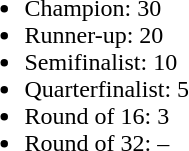<table style="float:left; margin-right:1em">
<tr>
<td><br><ul><li>Champion: 30</li><li>Runner-up: 20</li><li>Semifinalist: 10</li><li>Quarterfinalist: 5</li><li>Round of 16: 3</li><li>Round of 32: –</li></ul></td>
</tr>
</table>
